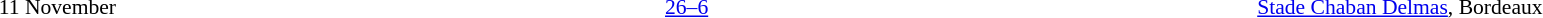<table style="width:100%;" cellspacing="1">
<tr>
<th width=15%></th>
<th width=25%></th>
<th width=10%></th>
<th width=25%></th>
</tr>
<tr style=font-size:90%>
<td align=right>11 November</td>
<td align=right></td>
<td align=center><a href='#'>26–6</a></td>
<td></td>
<td><a href='#'>Stade Chaban Delmas</a>, Bordeaux</td>
</tr>
</table>
